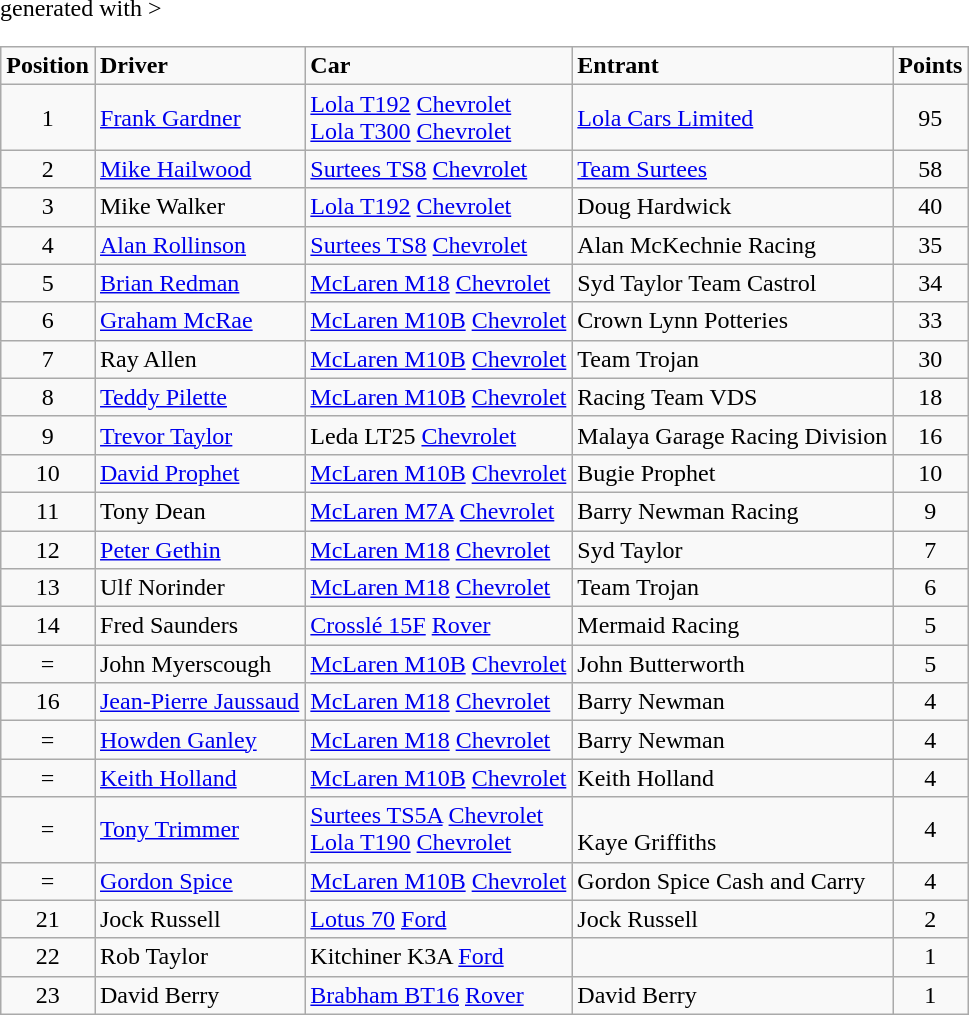<table class="wikitable" <hiddentext>generated with >
<tr style="font-weight:bold">
<td height="14" align="center">Position </td>
<td>Driver </td>
<td>Car </td>
<td>Entrant </td>
<td align="center">Points </td>
</tr>
<tr>
<td height="14" align="center">1</td>
<td> <a href='#'>Frank Gardner</a></td>
<td><a href='#'>Lola T192</a> <a href='#'>Chevrolet</a> <br> <a href='#'>Lola T300</a> <a href='#'>Chevrolet</a></td>
<td><a href='#'>Lola Cars Limited</a></td>
<td align="center">95</td>
</tr>
<tr>
<td height="14" align="center">2</td>
<td> <a href='#'>Mike Hailwood</a></td>
<td><a href='#'>Surtees TS8</a> <a href='#'>Chevrolet</a></td>
<td><a href='#'>Team Surtees</a></td>
<td align="center">58</td>
</tr>
<tr>
<td height="14" align="center">3</td>
<td> Mike Walker</td>
<td><a href='#'>Lola T192</a> <a href='#'>Chevrolet</a></td>
<td>Doug Hardwick</td>
<td align="center">40</td>
</tr>
<tr>
<td height="14" align="center">4</td>
<td> <a href='#'>Alan Rollinson</a></td>
<td><a href='#'>Surtees TS8</a> <a href='#'>Chevrolet</a></td>
<td>Alan McKechnie Racing</td>
<td align="center">35</td>
</tr>
<tr>
<td height="14" align="center">5</td>
<td> <a href='#'>Brian Redman</a></td>
<td><a href='#'>McLaren M18</a> <a href='#'>Chevrolet</a></td>
<td>Syd Taylor Team Castrol </td>
<td align="center">34</td>
</tr>
<tr>
<td height="14" align="center">6</td>
<td> <a href='#'>Graham McRae</a></td>
<td><a href='#'>McLaren M10B</a> <a href='#'>Chevrolet</a></td>
<td>Crown Lynn Potteries</td>
<td align="center">33</td>
</tr>
<tr>
<td height="14" align="center">7</td>
<td> Ray Allen</td>
<td><a href='#'>McLaren M10B</a> <a href='#'>Chevrolet</a></td>
<td>Team Trojan</td>
<td align="center">30</td>
</tr>
<tr>
<td height="14" align="center">8</td>
<td> <a href='#'>Teddy Pilette</a></td>
<td><a href='#'>McLaren M10B</a> <a href='#'>Chevrolet</a></td>
<td>Racing Team VDS</td>
<td align="center">18</td>
</tr>
<tr>
<td height="14" align="center">9</td>
<td> <a href='#'>Trevor Taylor</a></td>
<td>Leda LT25 <a href='#'>Chevrolet</a></td>
<td>Malaya Garage Racing Division </td>
<td align="center">16</td>
</tr>
<tr>
<td height="14" align="center">10</td>
<td> <a href='#'>David Prophet</a></td>
<td><a href='#'>McLaren M10B</a> <a href='#'>Chevrolet</a></td>
<td>Bugie Prophet </td>
<td align="center">10</td>
</tr>
<tr>
<td height="14" align="center">11</td>
<td> Tony Dean</td>
<td><a href='#'>McLaren M7A</a> <a href='#'>Chevrolet</a></td>
<td>Barry Newman Racing </td>
<td align="center">9</td>
</tr>
<tr>
<td height="14" align="center">12</td>
<td> <a href='#'>Peter Gethin</a></td>
<td><a href='#'>McLaren M18</a> <a href='#'>Chevrolet</a></td>
<td>Syd Taylor</td>
<td align="center">7</td>
</tr>
<tr>
<td height="14" align="center">13</td>
<td> Ulf Norinder</td>
<td><a href='#'>McLaren M18</a> <a href='#'>Chevrolet</a></td>
<td>Team Trojan</td>
<td align="center">6</td>
</tr>
<tr>
<td height="14" align="center">14</td>
<td> Fred Saunders</td>
<td><a href='#'>Crosslé 15F</a> <a href='#'>Rover</a></td>
<td>Mermaid Racing</td>
<td align="center">5</td>
</tr>
<tr>
<td height="14" align="center">=</td>
<td> John Myerscough</td>
<td><a href='#'>McLaren M10B</a> <a href='#'>Chevrolet</a></td>
<td>John Butterworth</td>
<td align="center">5</td>
</tr>
<tr>
<td height="14" align="center">16</td>
<td> <a href='#'>Jean-Pierre Jaussaud</a></td>
<td><a href='#'>McLaren M18</a> <a href='#'>Chevrolet</a></td>
<td>Barry Newman</td>
<td align="center">4</td>
</tr>
<tr>
<td height="14" align="center">=</td>
<td> <a href='#'>Howden Ganley</a></td>
<td><a href='#'>McLaren M18</a> <a href='#'>Chevrolet</a></td>
<td>Barry Newman</td>
<td align="center">4</td>
</tr>
<tr>
<td height="14" align="center">=</td>
<td> <a href='#'>Keith Holland</a></td>
<td><a href='#'>McLaren M10B</a> <a href='#'>Chevrolet</a></td>
<td>Keith Holland </td>
<td align="center">4</td>
</tr>
<tr>
<td height="14" align="center">=</td>
<td> <a href='#'>Tony Trimmer</a></td>
<td><a href='#'>Surtees TS5A</a> <a href='#'>Chevrolet</a> <br> <a href='#'>Lola T190</a> <a href='#'>Chevrolet</a></td>
<td><br> Kaye Griffiths</td>
<td align="center">4</td>
</tr>
<tr>
<td height="14" align="center">=</td>
<td> <a href='#'>Gordon Spice</a></td>
<td><a href='#'>McLaren M10B</a> <a href='#'>Chevrolet</a></td>
<td>Gordon Spice Cash and Carry </td>
<td align="center">4</td>
</tr>
<tr>
<td height="14" align="center">21</td>
<td> Jock Russell</td>
<td><a href='#'>Lotus 70</a> <a href='#'>Ford</a></td>
<td>Jock Russell </td>
<td align="center">2</td>
</tr>
<tr>
<td height="14" align="center">22</td>
<td> Rob Taylor</td>
<td>Kitchiner K3A <a href='#'>Ford</a></td>
<td></td>
<td align="center">1</td>
</tr>
<tr>
<td height="14" align="center">23</td>
<td> David Berry</td>
<td><a href='#'>Brabham BT16</a> <a href='#'>Rover</a></td>
<td>David Berry </td>
<td align="center">1</td>
</tr>
</table>
